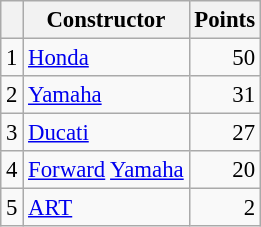<table class="wikitable" style="font-size: 95%;">
<tr>
<th></th>
<th>Constructor</th>
<th>Points</th>
</tr>
<tr>
<td align=center>1</td>
<td> <a href='#'>Honda</a></td>
<td align=right>50</td>
</tr>
<tr>
<td align=center>2</td>
<td> <a href='#'>Yamaha</a></td>
<td align=right>31</td>
</tr>
<tr>
<td align=center>3</td>
<td> <a href='#'>Ducati</a></td>
<td align=right>27</td>
</tr>
<tr>
<td align=center>4</td>
<td> <a href='#'>Forward</a> <a href='#'>Yamaha</a></td>
<td align=right>20</td>
</tr>
<tr>
<td align=center>5</td>
<td> <a href='#'>ART</a></td>
<td align=right>2</td>
</tr>
</table>
